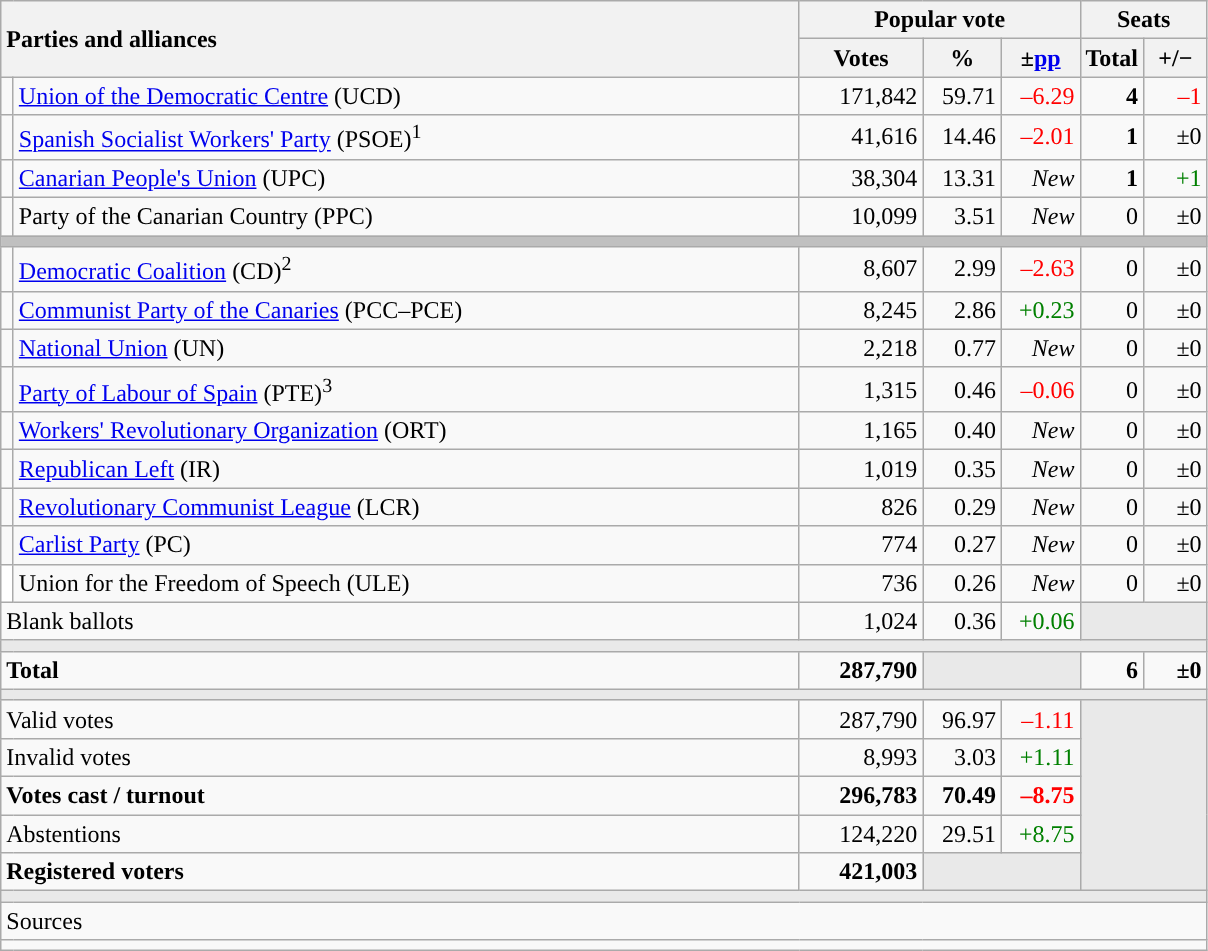<table class="wikitable" style="text-align:right;">
<tr>
<th style="text-align:left;" rowspan="2" colspan="2" width="525">Parties and alliances</th>
<th colspan="3">Popular vote</th>
<th colspan="2">Seats</th>
</tr>
<tr>
<th width="75">Votes</th>
<th width="45">%</th>
<th width="45">±<a href='#'>pp</a></th>
<th width="35">Total</th>
<th width="35">+/−</th>
</tr>
<tr>
<td width="1" style="color:inherit;background:"></td>
<td align="left"><a href='#'>Union of the Democratic Centre</a> (UCD)</td>
<td>171,842</td>
<td>59.71</td>
<td style="color:red;">–6.29</td>
<td><strong>4</strong></td>
<td style="color:red;">–1</td>
</tr>
<tr>
<td style="color:inherit;background:"></td>
<td align="left"><a href='#'>Spanish Socialist Workers' Party</a> (PSOE)<sup>1</sup></td>
<td>41,616</td>
<td>14.46</td>
<td style="color:red;">–2.01</td>
<td><strong>1</strong></td>
<td>±0</td>
</tr>
<tr>
<td style="color:inherit;background:"></td>
<td align="left"><a href='#'>Canarian People's Union</a> (UPC)</td>
<td>38,304</td>
<td>13.31</td>
<td><em>New</em></td>
<td><strong>1</strong></td>
<td style="color:green;">+1</td>
</tr>
<tr>
<td style="color:inherit;background:"></td>
<td align="left">Party of the Canarian Country (PPC)</td>
<td>10,099</td>
<td>3.51</td>
<td><em>New</em></td>
<td>0</td>
<td>±0</td>
</tr>
<tr>
<td colspan="7" bgcolor="#C0C0C0"></td>
</tr>
<tr>
<td style="color:inherit;background:"></td>
<td align="left"><a href='#'>Democratic Coalition</a> (CD)<sup>2</sup></td>
<td>8,607</td>
<td>2.99</td>
<td style="color:red;">–2.63</td>
<td>0</td>
<td>±0</td>
</tr>
<tr>
<td style="color:inherit;background:"></td>
<td align="left"><a href='#'>Communist Party of the Canaries</a> (PCC–PCE)</td>
<td>8,245</td>
<td>2.86</td>
<td style="color:green;">+0.23</td>
<td>0</td>
<td>±0</td>
</tr>
<tr>
<td style="color:inherit;background:"></td>
<td align="left"><a href='#'>National Union</a> (UN)</td>
<td>2,218</td>
<td>0.77</td>
<td><em>New</em></td>
<td>0</td>
<td>±0</td>
</tr>
<tr>
<td style="color:inherit;background:"></td>
<td align="left"><a href='#'>Party of Labour of Spain</a> (PTE)<sup>3</sup></td>
<td>1,315</td>
<td>0.46</td>
<td style="color:red;">–0.06</td>
<td>0</td>
<td>±0</td>
</tr>
<tr>
<td style="color:inherit;background:"></td>
<td align="left"><a href='#'>Workers' Revolutionary Organization</a> (ORT)</td>
<td>1,165</td>
<td>0.40</td>
<td><em>New</em></td>
<td>0</td>
<td>±0</td>
</tr>
<tr>
<td style="color:inherit;background:"></td>
<td align="left"><a href='#'>Republican Left</a> (IR)</td>
<td>1,019</td>
<td>0.35</td>
<td><em>New</em></td>
<td>0</td>
<td>±0</td>
</tr>
<tr>
<td style="color:inherit;background:"></td>
<td align="left"><a href='#'>Revolutionary Communist League</a> (LCR)</td>
<td>826</td>
<td>0.29</td>
<td><em>New</em></td>
<td>0</td>
<td>±0</td>
</tr>
<tr>
<td style="color:inherit;background:"></td>
<td align="left"><a href='#'>Carlist Party</a> (PC)</td>
<td>774</td>
<td>0.27</td>
<td><em>New</em></td>
<td>0</td>
<td>±0</td>
</tr>
<tr>
<td bgcolor="white"></td>
<td align="left">Union for the Freedom of Speech (ULE)</td>
<td>736</td>
<td>0.26</td>
<td><em>New</em></td>
<td>0</td>
<td>±0</td>
</tr>
<tr>
<td align="left" colspan="2">Blank ballots</td>
<td>1,024</td>
<td>0.36</td>
<td style="color:green;">+0.06</td>
<td bgcolor="#E9E9E9" colspan="2"></td>
</tr>
<tr>
<td colspan="7" bgcolor="#E9E9E9"></td>
</tr>
<tr style="font-weight:bold;">
<td align="left" colspan="2">Total</td>
<td>287,790</td>
<td bgcolor="#E9E9E9" colspan="2"></td>
<td>6</td>
<td>±0</td>
</tr>
<tr>
<td colspan="7" bgcolor="#E9E9E9"></td>
</tr>
<tr>
<td align="left" colspan="2">Valid votes</td>
<td>287,790</td>
<td>96.97</td>
<td style="color:red;">–1.11</td>
<td bgcolor="#E9E9E9" colspan="2" rowspan="5"></td>
</tr>
<tr>
<td align="left" colspan="2">Invalid votes</td>
<td>8,993</td>
<td>3.03</td>
<td style="color:green;">+1.11</td>
</tr>
<tr style="font-weight:bold;">
<td align="left" colspan="2">Votes cast / turnout</td>
<td>296,783</td>
<td>70.49</td>
<td style="color:red;">–8.75</td>
</tr>
<tr>
<td align="left" colspan="2">Abstentions</td>
<td>124,220</td>
<td>29.51</td>
<td style="color:green;">+8.75</td>
</tr>
<tr style="font-weight:bold;">
<td align="left" colspan="2">Registered voters</td>
<td>421,003</td>
<td bgcolor="#E9E9E9" colspan="2"></td>
</tr>
<tr>
<td colspan="7" bgcolor="#E9E9E9"></td>
</tr>
<tr>
<td align="left" colspan="7">Sources</td>
</tr>
<tr>
<td colspan="7" style="text-align:left; max-width:790px;"></td>
</tr>
</table>
